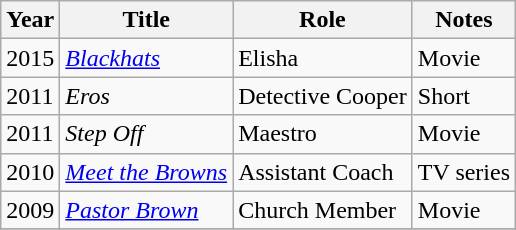<table class="wikitable sortable">
<tr>
<th>Year</th>
<th>Title</th>
<th>Role</th>
<th class="unsortable">Notes</th>
</tr>
<tr>
<td>2015</td>
<td><em><a href='#'>Blackhats</a></em></td>
<td>Elisha</td>
<td>Movie</td>
</tr>
<tr>
<td>2011</td>
<td><em>Eros</em></td>
<td>Detective Cooper</td>
<td>Short</td>
</tr>
<tr>
<td>2011</td>
<td><em>Step Off</em></td>
<td>Maestro</td>
<td>Movie</td>
</tr>
<tr>
<td>2010</td>
<td><em><a href='#'>Meet the Browns</a></em></td>
<td>Assistant Coach</td>
<td>TV series</td>
</tr>
<tr>
<td>2009</td>
<td><em><a href='#'>Pastor Brown</a></em></td>
<td>Church Member</td>
<td>Movie</td>
</tr>
<tr>
</tr>
</table>
